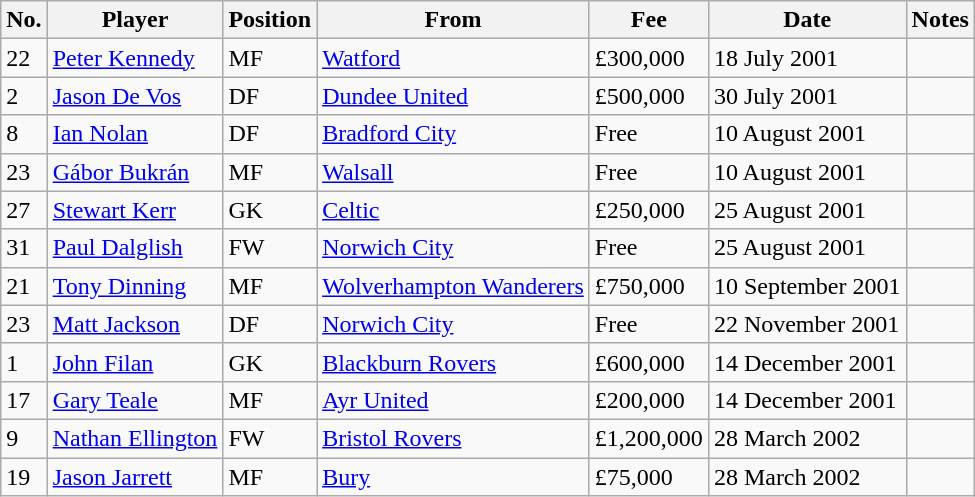<table class="wikitable">
<tr>
<th>No.</th>
<th>Player</th>
<th>Position</th>
<th>From</th>
<th>Fee</th>
<th>Date</th>
<th>Notes</th>
</tr>
<tr>
<td>22</td>
<td><a href='#'>Peter Kennedy</a></td>
<td>MF</td>
<td><a href='#'>Watford</a></td>
<td>£300,000</td>
<td>18 July 2001</td>
<td></td>
</tr>
<tr>
<td>2</td>
<td><a href='#'>Jason De Vos</a></td>
<td>DF</td>
<td><a href='#'>Dundee United</a></td>
<td>£500,000</td>
<td>30 July 2001</td>
<td></td>
</tr>
<tr>
<td>8</td>
<td><a href='#'>Ian Nolan</a></td>
<td>DF</td>
<td><a href='#'>Bradford City</a></td>
<td>Free</td>
<td>10 August 2001</td>
<td></td>
</tr>
<tr>
<td>23</td>
<td><a href='#'>Gábor Bukrán</a></td>
<td>MF</td>
<td><a href='#'>Walsall</a></td>
<td>Free</td>
<td>10 August 2001</td>
<td></td>
</tr>
<tr>
<td>27</td>
<td><a href='#'>Stewart Kerr</a></td>
<td>GK</td>
<td><a href='#'>Celtic</a></td>
<td>£250,000</td>
<td>25 August 2001</td>
<td></td>
</tr>
<tr>
<td>31</td>
<td><a href='#'>Paul Dalglish</a></td>
<td>FW</td>
<td><a href='#'>Norwich City</a></td>
<td>Free</td>
<td>25 August 2001</td>
<td></td>
</tr>
<tr>
<td>21</td>
<td><a href='#'>Tony Dinning</a></td>
<td>MF</td>
<td><a href='#'>Wolverhampton Wanderers</a></td>
<td>£750,000</td>
<td>10 September 2001</td>
<td></td>
</tr>
<tr>
<td>23</td>
<td><a href='#'>Matt Jackson</a></td>
<td>DF</td>
<td><a href='#'>Norwich City</a></td>
<td>Free</td>
<td>22 November 2001</td>
<td></td>
</tr>
<tr>
<td>1</td>
<td><a href='#'>John Filan</a></td>
<td>GK</td>
<td><a href='#'>Blackburn Rovers</a></td>
<td>£600,000</td>
<td>14 December 2001</td>
<td></td>
</tr>
<tr>
<td>17</td>
<td><a href='#'>Gary Teale</a></td>
<td>MF</td>
<td><a href='#'>Ayr United</a></td>
<td>£200,000</td>
<td>14 December 2001</td>
<td></td>
</tr>
<tr>
<td>9</td>
<td><a href='#'>Nathan Ellington</a></td>
<td>FW</td>
<td><a href='#'>Bristol Rovers</a></td>
<td>£1,200,000</td>
<td>28 March 2002</td>
<td></td>
</tr>
<tr>
<td>19</td>
<td><a href='#'>Jason Jarrett</a></td>
<td>MF</td>
<td><a href='#'>Bury</a></td>
<td>£75,000</td>
<td>28 March 2002</td>
<td></td>
</tr>
</table>
